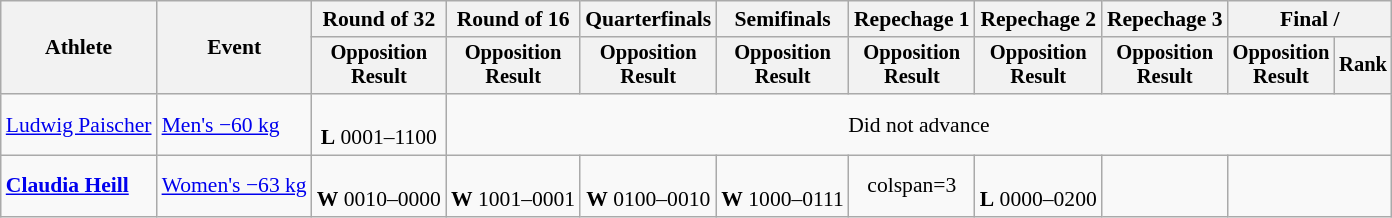<table class="wikitable" style="font-size:90%">
<tr>
<th rowspan="2">Athlete</th>
<th rowspan="2">Event</th>
<th>Round of 32</th>
<th>Round of 16</th>
<th>Quarterfinals</th>
<th>Semifinals</th>
<th>Repechage 1</th>
<th>Repechage 2</th>
<th>Repechage 3</th>
<th colspan=2>Final / </th>
</tr>
<tr style="font-size:95%">
<th>Opposition<br>Result</th>
<th>Opposition<br>Result</th>
<th>Opposition<br>Result</th>
<th>Opposition<br>Result</th>
<th>Opposition<br>Result</th>
<th>Opposition<br>Result</th>
<th>Opposition<br>Result</th>
<th>Opposition<br>Result</th>
<th>Rank</th>
</tr>
<tr align=center>
<td align=left><a href='#'>Ludwig Paischer</a></td>
<td align=left><a href='#'>Men's −60 kg</a></td>
<td><br><strong>L</strong> 0001–1100</td>
<td colspan=8>Did not advance</td>
</tr>
<tr align=center>
<td align=left><strong><a href='#'>Claudia Heill</a></strong></td>
<td align=left><a href='#'>Women's −63 kg</a></td>
<td><br><strong>W</strong> 0010–0000</td>
<td><br><strong>W</strong> 1001–0001</td>
<td><br><strong>W</strong> 0100–0010</td>
<td><br><strong>W</strong> 1000–0111</td>
<td>colspan=3 </td>
<td><br><strong>L</strong> 0000–0200</td>
<td></td>
</tr>
</table>
